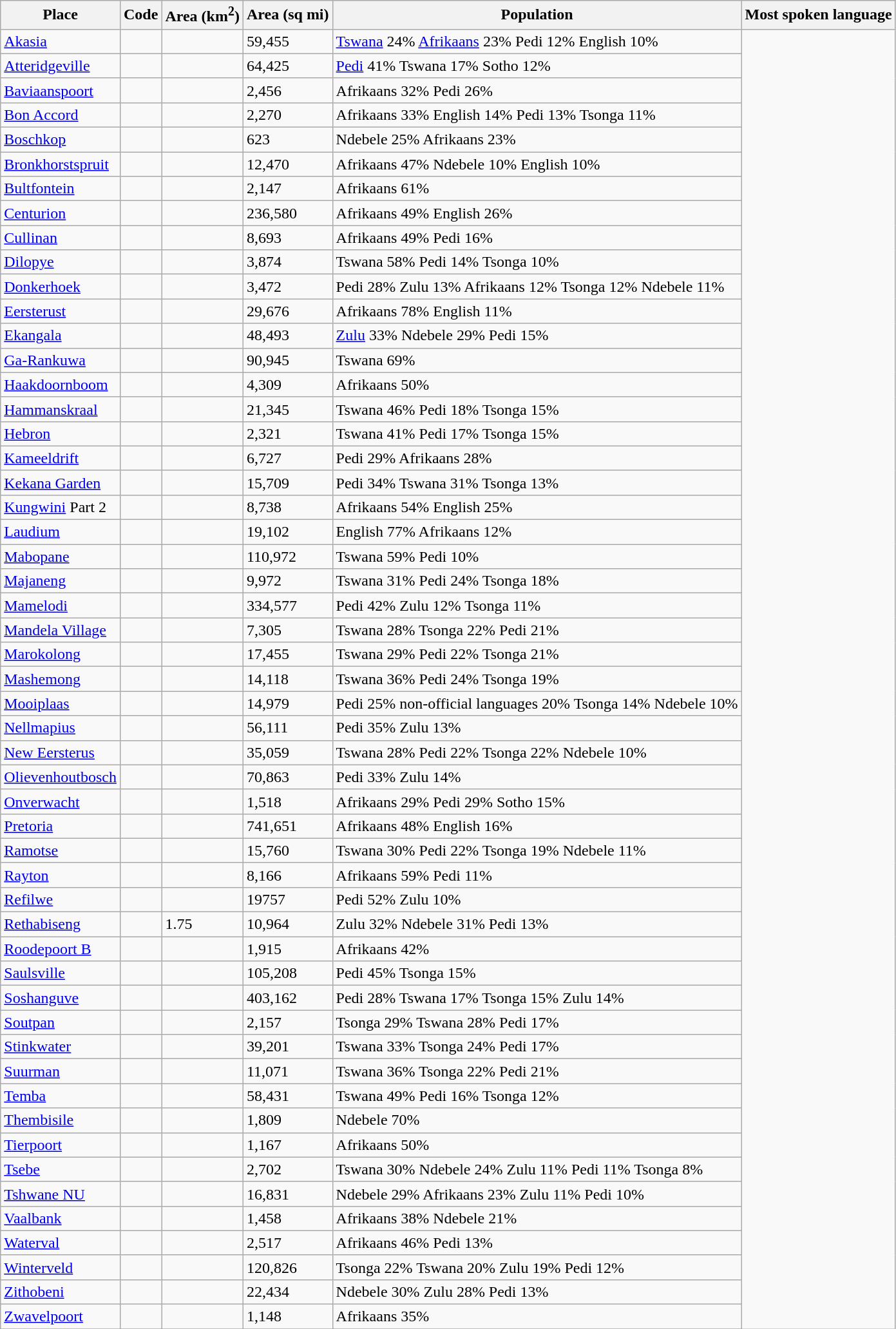<table class="wikitable sortable">
<tr>
<th>Place</th>
<th>Code</th>
<th>Area (km<sup>2</sup>)</th>
<th>Area (sq mi)</th>
<th>Population</th>
<th>Most spoken language</th>
</tr>
<tr>
<td><a href='#'>Akasia</a></td>
<td></td>
<td></td>
<td>59,455</td>
<td><a href='#'>Tswana</a> 24% <a href='#'>Afrikaans</a> 23% Pedi 12% English 10%</td>
</tr>
<tr>
<td><a href='#'>Atteridgeville</a></td>
<td></td>
<td></td>
<td>64,425</td>
<td><a href='#'>Pedi</a> 41% Tswana 17% Sotho 12%</td>
</tr>
<tr>
<td><a href='#'>Baviaanspoort</a></td>
<td></td>
<td></td>
<td>2,456</td>
<td>Afrikaans 32% Pedi 26%</td>
</tr>
<tr>
<td><a href='#'>Bon Accord</a></td>
<td></td>
<td></td>
<td>2,270</td>
<td>Afrikaans 33% English 14% Pedi 13% Tsonga 11%</td>
</tr>
<tr>
<td><a href='#'>Boschkop</a></td>
<td></td>
<td></td>
<td>623</td>
<td>Ndebele 25%  Afrikaans 23%</td>
</tr>
<tr>
<td><a href='#'>Bronkhorstspruit</a></td>
<td></td>
<td></td>
<td>12,470</td>
<td>Afrikaans 47% Ndebele 10% English 10%</td>
</tr>
<tr>
<td><a href='#'>Bultfontein</a></td>
<td></td>
<td></td>
<td>2,147</td>
<td>Afrikaans 61%</td>
</tr>
<tr>
<td><a href='#'>Centurion</a></td>
<td></td>
<td></td>
<td>236,580</td>
<td>Afrikaans 49%  English 26%</td>
</tr>
<tr>
<td><a href='#'>Cullinan</a></td>
<td></td>
<td></td>
<td>8,693</td>
<td>Afrikaans 49% Pedi 16%</td>
</tr>
<tr>
<td><a href='#'>Dilopye</a></td>
<td></td>
<td></td>
<td>3,874</td>
<td>Tswana 58% Pedi 14% Tsonga 10%</td>
</tr>
<tr>
<td><a href='#'>Donkerhoek</a></td>
<td></td>
<td></td>
<td>3,472</td>
<td>Pedi 28% Zulu 13% Afrikaans 12% Tsonga 12% Ndebele 11%</td>
</tr>
<tr>
<td><a href='#'>Eersterust</a></td>
<td></td>
<td></td>
<td>29,676</td>
<td>Afrikaans 78% English 11%</td>
</tr>
<tr>
<td><a href='#'>Ekangala</a></td>
<td></td>
<td></td>
<td>48,493</td>
<td><a href='#'>Zulu</a> 33% Ndebele 29% Pedi 15%</td>
</tr>
<tr>
<td><a href='#'>Ga-Rankuwa</a></td>
<td></td>
<td></td>
<td>90,945</td>
<td>Tswana 69%</td>
</tr>
<tr>
<td><a href='#'>Haakdoornboom</a></td>
<td></td>
<td></td>
<td>4,309</td>
<td>Afrikaans 50%</td>
</tr>
<tr>
<td><a href='#'>Hammanskraal</a></td>
<td></td>
<td></td>
<td>21,345</td>
<td>Tswana 46% Pedi 18% Tsonga 15%</td>
</tr>
<tr>
<td><a href='#'>Hebron</a></td>
<td></td>
<td></td>
<td>2,321</td>
<td>Tswana 41% Pedi 17% Tsonga 15%</td>
</tr>
<tr>
<td><a href='#'>Kameeldrift</a></td>
<td></td>
<td></td>
<td>6,727</td>
<td>Pedi 29% Afrikaans 28%</td>
</tr>
<tr>
<td><a href='#'>Kekana Garden</a></td>
<td></td>
<td></td>
<td>15,709</td>
<td>Pedi 34% Tswana 31% Tsonga 13%</td>
</tr>
<tr>
<td><a href='#'>Kungwini</a> Part 2</td>
<td></td>
<td></td>
<td>8,738</td>
<td>Afrikaans 54% English 25%</td>
</tr>
<tr>
<td><a href='#'>Laudium</a></td>
<td></td>
<td></td>
<td>19,102</td>
<td>English  77%  Afrikaans 12%</td>
</tr>
<tr>
<td><a href='#'>Mabopane</a></td>
<td></td>
<td></td>
<td>110,972</td>
<td>Tswana 59%  Pedi 10%</td>
</tr>
<tr>
<td><a href='#'>Majaneng</a></td>
<td></td>
<td></td>
<td>9,972</td>
<td>Tswana 31% Pedi 24% Tsonga 18%</td>
</tr>
<tr>
<td><a href='#'>Mamelodi</a></td>
<td></td>
<td></td>
<td>334,577</td>
<td>Pedi 42%  Zulu 12%   Tsonga 11%</td>
</tr>
<tr>
<td><a href='#'>Mandela Village</a></td>
<td></td>
<td></td>
<td>7,305</td>
<td>Tswana 28% Tsonga 22% Pedi 21%</td>
</tr>
<tr>
<td><a href='#'>Marokolong</a></td>
<td></td>
<td></td>
<td>17,455</td>
<td>Tswana 29% Pedi 22%  Tsonga 21%</td>
</tr>
<tr>
<td><a href='#'>Mashemong</a></td>
<td></td>
<td></td>
<td>14,118</td>
<td>Tswana 36% Pedi 24% Tsonga 19%</td>
</tr>
<tr>
<td><a href='#'>Mooiplaas</a></td>
<td></td>
<td></td>
<td>14,979</td>
<td>Pedi 25% non-official languages 20% Tsonga 14% Ndebele 10%</td>
</tr>
<tr>
<td><a href='#'>Nellmapius</a></td>
<td></td>
<td></td>
<td>56,111</td>
<td>Pedi 35% Zulu 13%</td>
</tr>
<tr>
<td><a href='#'>New Eersterus</a></td>
<td></td>
<td></td>
<td>35,059</td>
<td>Tswana 28% Pedi 22% Tsonga 22% Ndebele 10%</td>
</tr>
<tr>
<td><a href='#'>Olievenhoutbosch</a></td>
<td></td>
<td></td>
<td>70,863</td>
<td>Pedi 33%  Zulu 14%</td>
</tr>
<tr>
<td><a href='#'>Onverwacht</a></td>
<td></td>
<td></td>
<td>1,518</td>
<td>Afrikaans 29% Pedi 29% Sotho 15%</td>
</tr>
<tr>
<td><a href='#'>Pretoria</a></td>
<td></td>
<td></td>
<td>741,651</td>
<td>Afrikaans 48%  English 16%</td>
</tr>
<tr>
<td><a href='#'>Ramotse</a></td>
<td></td>
<td></td>
<td>15,760</td>
<td>Tswana 30% Pedi 22% Tsonga 19% Ndebele 11%</td>
</tr>
<tr>
<td><a href='#'>Rayton</a></td>
<td></td>
<td></td>
<td>8,166</td>
<td>Afrikaans 59% Pedi 11%</td>
</tr>
<tr>
<td><a href='#'>Refilwe</a></td>
<td></td>
<td></td>
<td>19757</td>
<td>Pedi 52% Zulu 10%</td>
</tr>
<tr>
<td><a href='#'>Rethabiseng</a></td>
<td></td>
<td>1.75</td>
<td>10,964</td>
<td>Zulu 32% Ndebele 31% Pedi 13%</td>
</tr>
<tr>
<td><a href='#'>Roodepoort B</a></td>
<td></td>
<td></td>
<td>1,915</td>
<td>Afrikaans 42%</td>
</tr>
<tr>
<td><a href='#'>Saulsville</a></td>
<td></td>
<td></td>
<td>105,208</td>
<td>Pedi 45%  Tsonga 15%</td>
</tr>
<tr>
<td><a href='#'>Soshanguve</a></td>
<td></td>
<td></td>
<td>403,162</td>
<td>Pedi 28%  Tswana 17%  Tsonga 15%  Zulu 14%</td>
</tr>
<tr>
<td><a href='#'>Soutpan</a></td>
<td></td>
<td></td>
<td>2,157</td>
<td>Tsonga 29% Tswana 28% Pedi 17%</td>
</tr>
<tr>
<td><a href='#'>Stinkwater</a></td>
<td></td>
<td></td>
<td>39,201</td>
<td>Tswana 33% Tsonga 24% Pedi 17%</td>
</tr>
<tr>
<td><a href='#'>Suurman</a></td>
<td></td>
<td></td>
<td>11,071</td>
<td>Tswana 36% Tsonga 22% Pedi 21%</td>
</tr>
<tr>
<td><a href='#'>Temba</a></td>
<td></td>
<td></td>
<td>58,431</td>
<td>Tswana 49% Pedi 16% Tsonga 12%</td>
</tr>
<tr>
<td><a href='#'>Thembisile</a></td>
<td></td>
<td></td>
<td>1,809</td>
<td>Ndebele 70%</td>
</tr>
<tr>
<td><a href='#'>Tierpoort</a></td>
<td></td>
<td></td>
<td>1,167</td>
<td>Afrikaans 50%</td>
</tr>
<tr>
<td><a href='#'>Tsebe</a></td>
<td></td>
<td></td>
<td>2,702</td>
<td>Tswana 30% Ndebele 24% Zulu 11% Pedi 11% Tsonga 8%</td>
</tr>
<tr>
<td><a href='#'>Tshwane NU</a></td>
<td></td>
<td></td>
<td>16,831</td>
<td>Ndebele 29%  Afrikaans 23% Zulu 11% Pedi 10%</td>
</tr>
<tr>
<td><a href='#'>Vaalbank</a></td>
<td></td>
<td></td>
<td>1,458</td>
<td>Afrikaans 38% Ndebele 21%</td>
</tr>
<tr>
<td><a href='#'>Waterval</a></td>
<td></td>
<td></td>
<td>2,517</td>
<td>Afrikaans 46% Pedi 13%</td>
</tr>
<tr>
<td><a href='#'>Winterveld</a></td>
<td></td>
<td></td>
<td>120,826</td>
<td>Tsonga 22% Tswana 20%  Zulu 19%  Pedi 12%</td>
</tr>
<tr>
<td><a href='#'>Zithobeni</a></td>
<td></td>
<td></td>
<td>22,434</td>
<td>Ndebele 30% Zulu 28% Pedi 13%</td>
</tr>
<tr>
<td><a href='#'>Zwavelpoort</a></td>
<td></td>
<td></td>
<td>1,148</td>
<td>Afrikaans 35%</td>
</tr>
<tr>
</tr>
</table>
